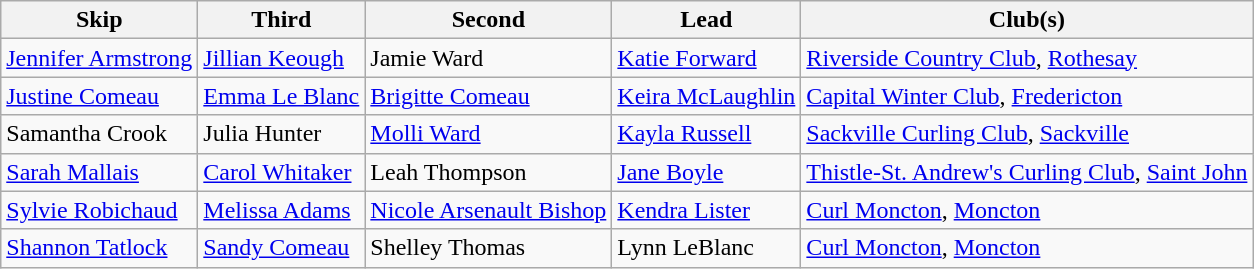<table class="wikitable">
<tr>
<th scope="col">Skip</th>
<th scope="col">Third</th>
<th scope="col">Second</th>
<th scope="col">Lead</th>
<th scope="col">Club(s)</th>
</tr>
<tr>
<td><a href='#'>Jennifer Armstrong</a></td>
<td><a href='#'>Jillian Keough</a></td>
<td>Jamie Ward</td>
<td><a href='#'>Katie Forward</a></td>
<td><a href='#'>Riverside Country Club</a>, <a href='#'>Rothesay</a></td>
</tr>
<tr>
<td><a href='#'>Justine Comeau</a></td>
<td><a href='#'>Emma Le Blanc</a></td>
<td><a href='#'>Brigitte Comeau</a></td>
<td><a href='#'>Keira McLaughlin</a></td>
<td><a href='#'>Capital Winter Club</a>, <a href='#'>Fredericton</a></td>
</tr>
<tr>
<td>Samantha Crook</td>
<td>Julia Hunter</td>
<td><a href='#'>Molli Ward</a></td>
<td><a href='#'>Kayla Russell</a></td>
<td><a href='#'>Sackville Curling Club</a>, <a href='#'>Sackville</a></td>
</tr>
<tr>
<td><a href='#'>Sarah Mallais</a></td>
<td><a href='#'>Carol Whitaker</a></td>
<td>Leah Thompson</td>
<td><a href='#'>Jane Boyle</a></td>
<td><a href='#'>Thistle-St. Andrew's Curling Club</a>, <a href='#'>Saint John</a></td>
</tr>
<tr>
<td><a href='#'>Sylvie Robichaud</a></td>
<td><a href='#'>Melissa Adams</a></td>
<td><a href='#'>Nicole Arsenault Bishop</a></td>
<td><a href='#'>Kendra Lister</a></td>
<td><a href='#'>Curl Moncton</a>, <a href='#'>Moncton</a></td>
</tr>
<tr>
<td><a href='#'>Shannon Tatlock</a></td>
<td><a href='#'>Sandy Comeau</a></td>
<td>Shelley Thomas</td>
<td>Lynn LeBlanc</td>
<td><a href='#'>Curl Moncton</a>, <a href='#'>Moncton</a></td>
</tr>
</table>
